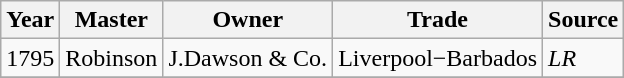<table class=" wikitable">
<tr>
<th>Year</th>
<th>Master</th>
<th>Owner</th>
<th>Trade</th>
<th>Source</th>
</tr>
<tr>
<td>1795</td>
<td>Robinson</td>
<td>J.Dawson & Co.</td>
<td>Liverpool−Barbados</td>
<td><em>LR</em></td>
</tr>
<tr>
</tr>
</table>
